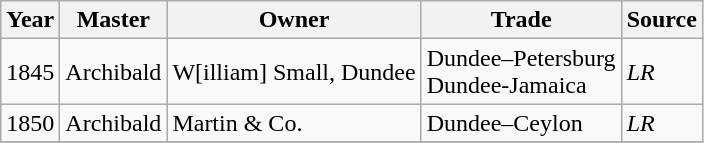<table class=" wikitable">
<tr>
<th>Year</th>
<th>Master</th>
<th>Owner</th>
<th>Trade</th>
<th>Source</th>
</tr>
<tr>
<td>1845</td>
<td>Archibald</td>
<td>W[illiam] Small, Dundee</td>
<td>Dundee–Petersburg<br>Dundee-Jamaica</td>
<td><em>LR</em></td>
</tr>
<tr>
<td>1850</td>
<td>Archibald</td>
<td>Martin & Co.</td>
<td>Dundee–Ceylon</td>
<td><em>LR</em></td>
</tr>
<tr>
</tr>
</table>
